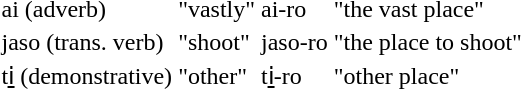<table>
<tr>
<td>ai (adverb)</td>
<td>"vastly"</td>
<td>ai-ro</td>
<td>"the vast place"</td>
</tr>
<tr>
<td>jaso (trans. verb)</td>
<td>"shoot"</td>
<td>jaso-ro</td>
<td>"the place to shoot"</td>
</tr>
<tr>
<td>ti̱ (demonstrative)</td>
<td>"other"</td>
<td>ti̱-ro</td>
<td>"other place"</td>
</tr>
</table>
